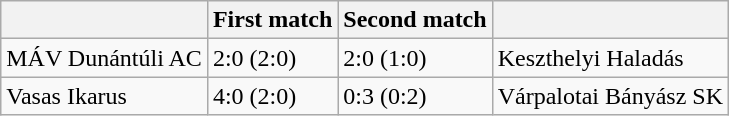<table class="wikitable">
<tr>
<th></th>
<th>First match</th>
<th>Second match</th>
<th></th>
</tr>
<tr>
<td>MÁV Dunántúli AC</td>
<td>2:0 (2:0)</td>
<td>2:0 (1:0)</td>
<td>Keszthelyi Haladás</td>
</tr>
<tr>
<td>Vasas Ikarus</td>
<td>4:0 (2:0)</td>
<td>0:3 (0:2)</td>
<td>Várpalotai Bányász SK</td>
</tr>
</table>
